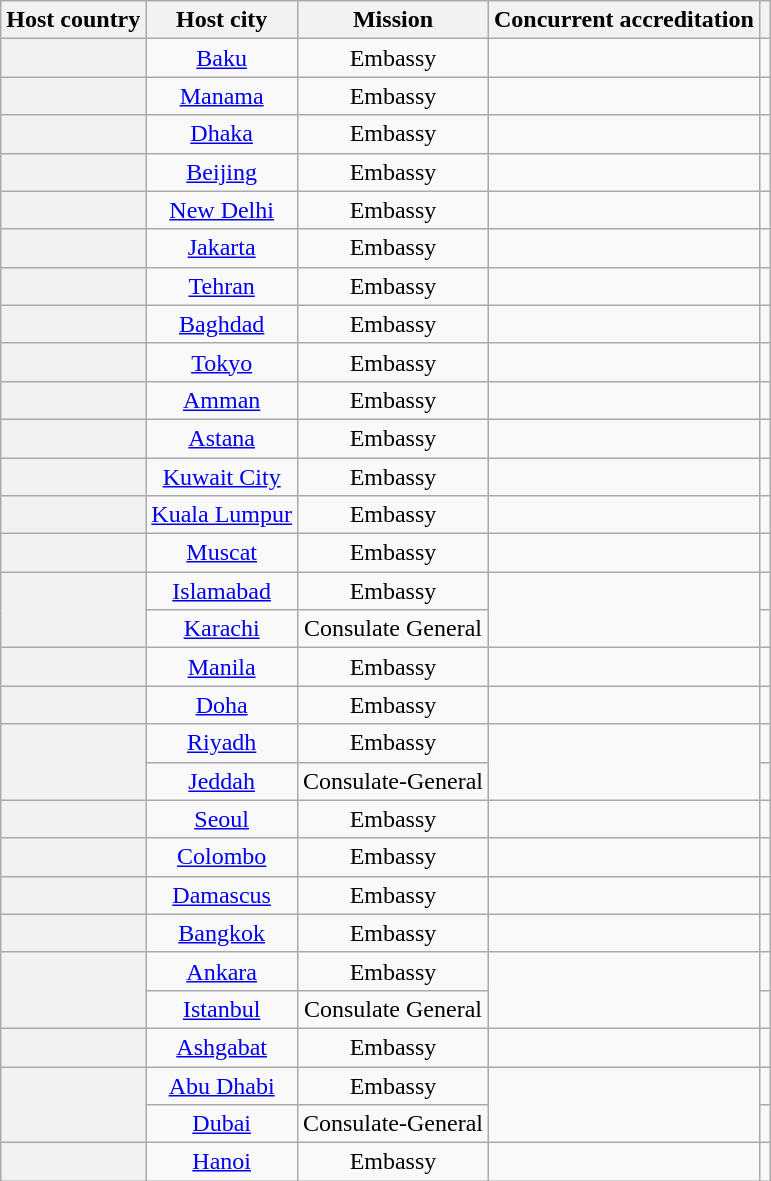<table class="wikitable plainrowheaders" style="text-align:center">
<tr>
<th scope="col">Host country</th>
<th scope="col">Host city</th>
<th scope="col">Mission</th>
<th scope="col">Concurrent accreditation</th>
<th scope="col"></th>
</tr>
<tr>
<th scope="row"></th>
<td><a href='#'>Baku</a></td>
<td>Embassy</td>
<td></td>
<td></td>
</tr>
<tr>
<th scope="row"></th>
<td><a href='#'>Manama</a></td>
<td>Embassy</td>
<td></td>
<td></td>
</tr>
<tr>
<th scope="row"></th>
<td><a href='#'>Dhaka</a></td>
<td>Embassy</td>
<td></td>
<td></td>
</tr>
<tr>
<th scope="row"></th>
<td><a href='#'>Beijing</a></td>
<td>Embassy</td>
<td></td>
<td></td>
</tr>
<tr>
<th scope="row"></th>
<td><a href='#'>New Delhi</a></td>
<td>Embassy</td>
<td></td>
<td></td>
</tr>
<tr>
<th scope="row"></th>
<td><a href='#'>Jakarta</a></td>
<td>Embassy</td>
<td></td>
<td></td>
</tr>
<tr>
<th scope="row"></th>
<td><a href='#'>Tehran</a></td>
<td>Embassy</td>
<td></td>
<td></td>
</tr>
<tr>
<th scope="row"></th>
<td><a href='#'>Baghdad</a></td>
<td>Embassy</td>
<td></td>
<td></td>
</tr>
<tr>
<th scope="row"></th>
<td><a href='#'>Tokyo</a></td>
<td>Embassy</td>
<td></td>
<td></td>
</tr>
<tr>
<th scope="row"></th>
<td><a href='#'>Amman</a></td>
<td>Embassy</td>
<td></td>
<td></td>
</tr>
<tr>
<th scope="row"></th>
<td><a href='#'>Astana</a></td>
<td>Embassy</td>
<td></td>
<td></td>
</tr>
<tr>
<th scope="row"></th>
<td><a href='#'>Kuwait City</a></td>
<td>Embassy</td>
<td></td>
<td></td>
</tr>
<tr>
<th scope="row"></th>
<td><a href='#'>Kuala Lumpur</a></td>
<td>Embassy</td>
<td></td>
<td></td>
</tr>
<tr>
<th scope="row"></th>
<td><a href='#'>Muscat</a></td>
<td>Embassy</td>
<td></td>
<td></td>
</tr>
<tr>
<th scope="row" rowspan="2"></th>
<td><a href='#'>Islamabad</a></td>
<td>Embassy</td>
<td rowspan="2"></td>
<td></td>
</tr>
<tr>
<td><a href='#'>Karachi</a></td>
<td>Consulate General</td>
<td></td>
</tr>
<tr>
<th scope="row"></th>
<td><a href='#'>Manila</a></td>
<td>Embassy</td>
<td></td>
<td></td>
</tr>
<tr>
<th scope="row"></th>
<td><a href='#'>Doha</a></td>
<td>Embassy</td>
<td></td>
<td></td>
</tr>
<tr>
<th scope="row" rowspan="2"></th>
<td><a href='#'>Riyadh</a></td>
<td>Embassy</td>
<td rowspan="2"></td>
<td></td>
</tr>
<tr>
<td><a href='#'>Jeddah</a></td>
<td>Consulate-General</td>
<td></td>
</tr>
<tr>
<th scope="row"></th>
<td><a href='#'>Seoul</a></td>
<td>Embassy</td>
<td></td>
<td></td>
</tr>
<tr>
<th scope="row"></th>
<td><a href='#'>Colombo</a></td>
<td>Embassy</td>
<td></td>
<td></td>
</tr>
<tr>
<th scope="row"></th>
<td><a href='#'>Damascus</a></td>
<td>Embassy</td>
<td></td>
<td></td>
</tr>
<tr>
<th scope="row"></th>
<td><a href='#'>Bangkok</a></td>
<td>Embassy</td>
<td></td>
<td></td>
</tr>
<tr>
<th scope="row" rowspan="2"></th>
<td><a href='#'>Ankara</a></td>
<td>Embassy</td>
<td rowspan="2"></td>
<td></td>
</tr>
<tr>
<td><a href='#'>Istanbul</a></td>
<td>Consulate General</td>
<td></td>
</tr>
<tr>
<th scope="row"></th>
<td><a href='#'>Ashgabat</a></td>
<td>Embassy</td>
<td></td>
<td></td>
</tr>
<tr>
<th scope="row" rowspan="2"></th>
<td><a href='#'>Abu Dhabi</a></td>
<td>Embassy</td>
<td rowspan="2"></td>
<td></td>
</tr>
<tr>
<td><a href='#'>Dubai</a></td>
<td>Consulate-General</td>
<td></td>
</tr>
<tr>
<th scope="row"></th>
<td><a href='#'>Hanoi</a></td>
<td>Embassy</td>
<td></td>
<td></td>
</tr>
</table>
